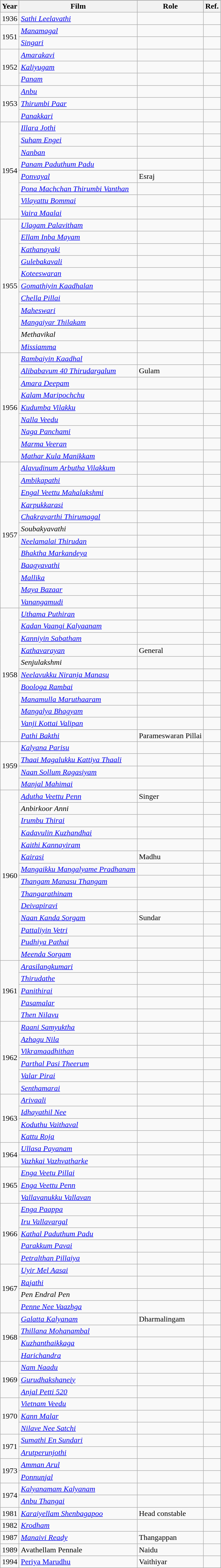<table class="wikitable sortable">
<tr style="background:#000;">
<th>Year</th>
<th>Film</th>
<th>Role</th>
<th>Ref.</th>
</tr>
<tr>
<td>1936</td>
<td><a href='#'><em>Sathi Leelavathi</em></a></td>
<td></td>
<td></td>
</tr>
<tr>
<td rowspan="2">1951</td>
<td><em><a href='#'>Manamagal</a></em></td>
<td></td>
<td></td>
</tr>
<tr>
<td><em><a href='#'>Singari</a></em></td>
<td></td>
<td></td>
</tr>
<tr>
<td rowspan="3">1952</td>
<td><em><a href='#'>Amarakavi</a></em></td>
<td></td>
<td></td>
</tr>
<tr>
<td><em><a href='#'>Kaliyugam</a></em></td>
<td></td>
<td></td>
</tr>
<tr>
<td><em><a href='#'>Panam</a></em></td>
<td></td>
<td></td>
</tr>
<tr>
<td rowspan="3">1953</td>
<td><em><a href='#'>Anbu</a></em></td>
<td></td>
<td></td>
</tr>
<tr>
<td><em><a href='#'>Thirumbi Paar</a></em></td>
<td></td>
<td></td>
</tr>
<tr>
<td><em><a href='#'>Panakkari</a></em></td>
<td></td>
<td></td>
</tr>
<tr>
<td rowspan="8">1954</td>
<td><em><a href='#'>Illara Jothi</a></em></td>
<td></td>
<td></td>
</tr>
<tr>
<td><em><a href='#'>Suham Engei</a></em></td>
<td></td>
<td></td>
</tr>
<tr>
<td><em><a href='#'>Nanban</a></em></td>
<td></td>
<td></td>
</tr>
<tr>
<td><em><a href='#'>Panam Paduthum Padu</a></em></td>
<td></td>
<td></td>
</tr>
<tr>
<td><em><a href='#'>Ponvayal</a></em></td>
<td>Esraj</td>
<td></td>
</tr>
<tr>
<td><em><a href='#'>Pona Machchan Thirumbi Vanthan</a></em></td>
<td></td>
<td></td>
</tr>
<tr>
<td><em><a href='#'>Vilayattu Bommai</a></em></td>
<td></td>
<td></td>
</tr>
<tr>
<td><em><a href='#'>Vaira Maalai</a></em></td>
<td></td>
<td></td>
</tr>
<tr>
<td rowspan="11">1955</td>
<td><em><a href='#'>Ulagam Palavitham</a></em></td>
<td></td>
<td></td>
</tr>
<tr>
<td><em><a href='#'>Ellam Inba Mayam</a></em></td>
<td></td>
<td></td>
</tr>
<tr>
<td><em><a href='#'>Kathanayaki</a></em></td>
<td></td>
<td></td>
</tr>
<tr>
<td><em><a href='#'>Gulebakavali</a></em></td>
<td></td>
<td></td>
</tr>
<tr>
<td><em><a href='#'>Koteeswaran</a></em></td>
<td></td>
<td></td>
</tr>
<tr>
<td><em><a href='#'>Gomathiyin Kaadhalan</a></em></td>
<td></td>
<td></td>
</tr>
<tr>
<td><em><a href='#'>Chella Pillai</a></em></td>
<td></td>
<td></td>
</tr>
<tr>
<td><em><a href='#'>Maheswari</a></em></td>
<td></td>
<td></td>
</tr>
<tr>
<td><em><a href='#'>Mangaiyar Thilakam</a></em></td>
<td></td>
<td></td>
</tr>
<tr>
<td><em>Methavikal</em></td>
<td></td>
<td></td>
</tr>
<tr>
<td><em><a href='#'>Missiamma</a></em></td>
<td></td>
<td></td>
</tr>
<tr>
<td rowspan="9">1956</td>
<td><em><a href='#'>Rambaiyin Kaadhal</a></em></td>
<td></td>
<td></td>
</tr>
<tr>
<td><em><a href='#'>Alibabavum 40 Thirudargalum</a></em></td>
<td>Gulam</td>
<td></td>
</tr>
<tr>
<td><em><a href='#'>Amara Deepam</a></em></td>
<td></td>
<td></td>
</tr>
<tr>
<td><em><a href='#'>Kalam Maripochchu</a></em></td>
<td></td>
<td></td>
</tr>
<tr>
<td><em><a href='#'>Kudumba Vilakku</a></em></td>
<td></td>
<td></td>
</tr>
<tr>
<td><em><a href='#'>Nalla Veedu</a></em></td>
<td></td>
<td></td>
</tr>
<tr>
<td><em><a href='#'>Naga Panchami</a></em></td>
<td></td>
<td></td>
</tr>
<tr>
<td><em><a href='#'>Marma Veeran</a></em></td>
<td></td>
<td></td>
</tr>
<tr>
<td><em><a href='#'>Mathar Kula Manikkam</a></em></td>
<td></td>
<td></td>
</tr>
<tr>
<td rowspan="12">1957</td>
<td><em><a href='#'>Alavudinum Arbutha Vilakkum</a></em></td>
<td></td>
<td></td>
</tr>
<tr>
<td><em><a href='#'>Ambikapathi</a></em></td>
<td></td>
<td></td>
</tr>
<tr>
<td><em><a href='#'>Engal Veettu Mahalakshmi</a></em></td>
<td></td>
<td></td>
</tr>
<tr>
<td><em><a href='#'>Karpukkarasi</a></em></td>
<td></td>
<td></td>
</tr>
<tr>
<td><em><a href='#'>Chakravarthi Thirumagal</a></em></td>
<td></td>
<td></td>
</tr>
<tr>
<td><em>Soubakyavathi</em></td>
<td></td>
<td></td>
</tr>
<tr>
<td><em><a href='#'>Neelamalai Thirudan</a></em></td>
<td></td>
<td></td>
</tr>
<tr>
<td><em><a href='#'>Bhaktha Markandeya</a></em></td>
<td></td>
<td></td>
</tr>
<tr>
<td><em><a href='#'>Baagyavathi</a></em></td>
<td></td>
<td></td>
</tr>
<tr>
<td><em><a href='#'>Mallika</a></em></td>
<td></td>
<td></td>
</tr>
<tr>
<td><em><a href='#'>Maya Bazaar</a></em></td>
<td></td>
<td></td>
</tr>
<tr>
<td><em><a href='#'>Vanangamudi</a></em></td>
<td></td>
<td></td>
</tr>
<tr>
<td rowspan="11">1958</td>
<td><em><a href='#'>Uthama Puthiran</a></em></td>
<td></td>
<td></td>
</tr>
<tr>
<td><em><a href='#'>Kadan Vaangi Kalyaanam</a></em></td>
<td></td>
<td></td>
</tr>
<tr>
<td><em><a href='#'>Kanniyin Sabatham</a></em></td>
<td></td>
<td></td>
</tr>
<tr>
<td><em><a href='#'>Kathavarayan</a></em></td>
<td>General</td>
<td></td>
</tr>
<tr>
<td><em>Senjulakshmi</em></td>
<td></td>
<td></td>
</tr>
<tr>
<td><em><a href='#'>Neelavukku Niranja Manasu</a></em></td>
<td></td>
<td></td>
</tr>
<tr>
<td><em><a href='#'>Boologa Rambai</a></em></td>
<td></td>
<td></td>
</tr>
<tr>
<td><em><a href='#'>Manamulla Maruthaaram</a></em></td>
<td></td>
<td></td>
</tr>
<tr>
<td><em><a href='#'>Mangalya Bhagyam</a></em></td>
<td></td>
<td></td>
</tr>
<tr>
<td><em><a href='#'>Vanji Kottai Valipan</a></em></td>
<td></td>
<td></td>
</tr>
<tr>
<td><em><a href='#'>Pathi Bakthi</a></em></td>
<td>Parameswaran Pillai</td>
<td></td>
</tr>
<tr>
<td rowspan="4">1959</td>
<td><em><a href='#'>Kalyana Parisu</a></em></td>
<td></td>
<td></td>
</tr>
<tr>
<td><em><a href='#'>Thaai Magalukku Kattiya Thaali</a></em></td>
<td></td>
<td></td>
</tr>
<tr>
<td><em><a href='#'>Naan Sollum Ragasiyam</a></em></td>
<td></td>
<td></td>
</tr>
<tr>
<td><em><a href='#'>Manjal Mahimai</a></em></td>
<td></td>
<td></td>
</tr>
<tr>
<td rowspan="14">1960</td>
<td><em><a href='#'>Adutha Veettu Penn</a></em></td>
<td>Singer</td>
<td></td>
</tr>
<tr>
<td><em>Anbirkoor Anni</em></td>
<td></td>
<td></td>
</tr>
<tr>
<td><em><a href='#'>Irumbu Thirai</a></em></td>
<td></td>
<td></td>
</tr>
<tr>
<td><em><a href='#'>Kadavulin Kuzhandhai</a></em></td>
<td></td>
<td></td>
</tr>
<tr>
<td><em><a href='#'>Kaithi Kannayiram</a></em></td>
<td></td>
<td></td>
</tr>
<tr>
<td><em><a href='#'>Kairasi</a></em></td>
<td>Madhu</td>
<td></td>
</tr>
<tr>
<td><em><a href='#'>Mangaikku Mangalyame Pradhanam</a></em></td>
<td></td>
<td></td>
</tr>
<tr>
<td><em><a href='#'>Thangam Manasu Thangam</a></em></td>
<td></td>
<td></td>
</tr>
<tr>
<td><em><a href='#'>Thangarathinam</a></em></td>
<td></td>
<td></td>
</tr>
<tr>
<td><em><a href='#'>Deivapiravi</a></em></td>
<td></td>
<td></td>
</tr>
<tr>
<td><em><a href='#'>Naan Kanda Sorgam</a></em></td>
<td>Sundar</td>
<td></td>
</tr>
<tr>
<td><em><a href='#'>Pattaliyin Vetri</a></em></td>
<td></td>
<td></td>
</tr>
<tr>
<td><em><a href='#'>Pudhiya Pathai</a></em></td>
<td></td>
<td></td>
</tr>
<tr>
<td><em><a href='#'>Meenda Sorgam</a></em></td>
<td></td>
<td></td>
</tr>
<tr>
<td rowspan="5">1961</td>
<td><em><a href='#'>Arasilangkumari</a></em></td>
<td></td>
<td></td>
</tr>
<tr>
<td><em><a href='#'>Thirudathe</a></em></td>
<td></td>
<td></td>
</tr>
<tr>
<td><em><a href='#'>Panithirai</a></em></td>
<td></td>
<td></td>
</tr>
<tr>
<td><em><a href='#'>Pasamalar</a></em></td>
<td></td>
<td></td>
</tr>
<tr>
<td><em><a href='#'>Then Nilavu</a></em></td>
<td></td>
<td></td>
</tr>
<tr>
<td rowspan="6">1962</td>
<td><em><a href='#'>Raani Samyuktha </a></em></td>
<td></td>
<td></td>
</tr>
<tr>
<td><em><a href='#'>Azhagu Nila</a></em></td>
<td></td>
<td></td>
</tr>
<tr>
<td><em><a href='#'>Vikramaadhithan</a></em></td>
<td></td>
<td></td>
</tr>
<tr>
<td><em><a href='#'>Parthal Pasi Theerum</a></em></td>
<td></td>
<td></td>
</tr>
<tr>
<td><em><a href='#'>Valar Pirai</a></em></td>
<td></td>
<td></td>
</tr>
<tr>
<td><em><a href='#'>Senthamarai</a></em></td>
<td></td>
<td></td>
</tr>
<tr>
<td rowspan="4">1963</td>
<td><em><a href='#'>Arivaali </a></em></td>
<td></td>
<td></td>
</tr>
<tr>
<td><em><a href='#'>Idhayathil Nee</a></em></td>
<td></td>
<td></td>
</tr>
<tr>
<td><em><a href='#'>Koduthu Vaithaval  </a></em></td>
<td></td>
<td></td>
</tr>
<tr>
<td><em><a href='#'>Kattu Roja</a></em></td>
<td></td>
<td></td>
</tr>
<tr>
<td rowspan="2">1964</td>
<td><em><a href='#'>Ullasa Payanam</a></em></td>
<td></td>
<td></td>
</tr>
<tr>
<td><em><a href='#'>Vazhkai Vazhvatharke</a></em></td>
<td></td>
<td></td>
</tr>
<tr>
<td rowspan="3">1965</td>
<td><em><a href='#'>Enga Veetu Pillai</a></em></td>
<td></td>
<td></td>
</tr>
<tr>
<td><em><a href='#'>Enga Veettu Penn</a></em></td>
<td></td>
<td></td>
</tr>
<tr>
<td><em><a href='#'>Vallavanukku Vallavan</a></em></td>
<td></td>
<td></td>
</tr>
<tr>
<td rowspan="5">1966</td>
<td><em><a href='#'>Enga Paappa</a></em></td>
<td></td>
<td></td>
</tr>
<tr>
<td><em><a href='#'>Iru Vallavargal</a></em></td>
<td></td>
<td></td>
</tr>
<tr>
<td><em><a href='#'>Kathal Paduthum Padu</a></em></td>
<td></td>
<td></td>
</tr>
<tr>
<td><em><a href='#'>Parakkum Pavai</a></em></td>
<td></td>
<td></td>
</tr>
<tr>
<td><em><a href='#'>Petralthan Pillaiya</a></em></td>
<td></td>
<td></td>
</tr>
<tr>
<td rowspan="4">1967</td>
<td><em><a href='#'>Uyir Mel Aasai</a></em></td>
<td></td>
<td></td>
</tr>
<tr>
<td><em><a href='#'>Rajathi</a></em></td>
<td></td>
<td></td>
</tr>
<tr>
<td><em>Pen Endral Pen</em></td>
<td></td>
<td></td>
</tr>
<tr>
<td><em><a href='#'>Penne Nee Vaazhga</a></em></td>
<td></td>
<td></td>
</tr>
<tr>
<td rowspan="4">1968</td>
<td><em><a href='#'>Galatta Kalyanam</a></em></td>
<td>Dharmalingam</td>
<td></td>
</tr>
<tr>
<td><em><a href='#'>Thillana Mohanambal</a></em></td>
<td></td>
<td></td>
</tr>
<tr>
<td><em><a href='#'>Kuzhanthaikkaga</a></em></td>
<td></td>
<td></td>
</tr>
<tr>
<td><em><a href='#'>Harichandra</a></em></td>
<td></td>
<td></td>
</tr>
<tr>
<td rowspan="3">1969</td>
<td><em><a href='#'>Nam Naadu</a></em></td>
<td></td>
<td></td>
</tr>
<tr>
<td><em><a href='#'>Gurudhakshaneiy</a></em></td>
<td></td>
<td></td>
</tr>
<tr>
<td><em><a href='#'>Anjal Petti 520</a></em></td>
<td></td>
<td></td>
</tr>
<tr>
<td rowspan="3">1970</td>
<td><em><a href='#'>Vietnam Veedu</a></em></td>
<td></td>
<td></td>
</tr>
<tr>
<td><em><a href='#'>Kann Malar</a></em></td>
<td></td>
<td></td>
</tr>
<tr>
<td><em><a href='#'>Nilave Nee Satchi</a></em></td>
<td></td>
<td></td>
</tr>
<tr>
<td rowspan="2">1971</td>
<td><em><a href='#'>Sumathi En Sundari</a></em></td>
<td></td>
<td></td>
</tr>
<tr>
<td><em><a href='#'>Arutperunjothi</a></em></td>
<td></td>
<td></td>
</tr>
<tr>
<td rowspan="2">1973</td>
<td><em><a href='#'>Amman Arul</a></em></td>
<td></td>
<td></td>
</tr>
<tr>
<td><em><a href='#'>Ponnunjal</a></em></td>
<td></td>
<td></td>
</tr>
<tr>
<td rowspan="2">1974</td>
<td><em><a href='#'>Kalyanamam Kalyanam</a></em></td>
<td></td>
<td></td>
</tr>
<tr>
<td><em><a href='#'>Anbu Thangai</a></em></td>
<td></td>
<td></td>
</tr>
<tr>
<td rowspan="1">1981</td>
<td><em><a href='#'>Karaiyellam Shenbagapoo</a></em></td>
<td>Head constable</td>
<td></td>
</tr>
<tr>
<td rowspan="1">1982</td>
<td><em><a href='#'>Krodham</a></em></td>
<td></td>
<td></td>
</tr>
<tr>
<td rowspan="1">1987</td>
<td><em><a href='#'>Manaivi Ready</a></em></td>
<td>Thangappan</td>
<td></td>
</tr>
<tr>
<td>1989</td>
<td>Avathellam Pennale</td>
<td>Naidu</td>
<td></td>
</tr>
<tr>
<td>1994</td>
<td><a href='#'>Periya Marudhu</a></td>
<td>Vaithiyar</td>
<td></td>
</tr>
</table>
